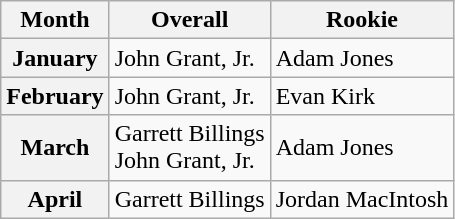<table class="wikitable">
<tr>
<th>Month</th>
<th>Overall</th>
<th>Rookie</th>
</tr>
<tr>
<th>January</th>
<td>John Grant, Jr.</td>
<td>Adam Jones</td>
</tr>
<tr>
<th>February</th>
<td>John Grant, Jr.</td>
<td>Evan Kirk</td>
</tr>
<tr>
<th>March</th>
<td>Garrett Billings<br>John Grant, Jr.</td>
<td>Adam Jones</td>
</tr>
<tr>
<th>April</th>
<td>Garrett Billings</td>
<td>Jordan MacIntosh</td>
</tr>
</table>
